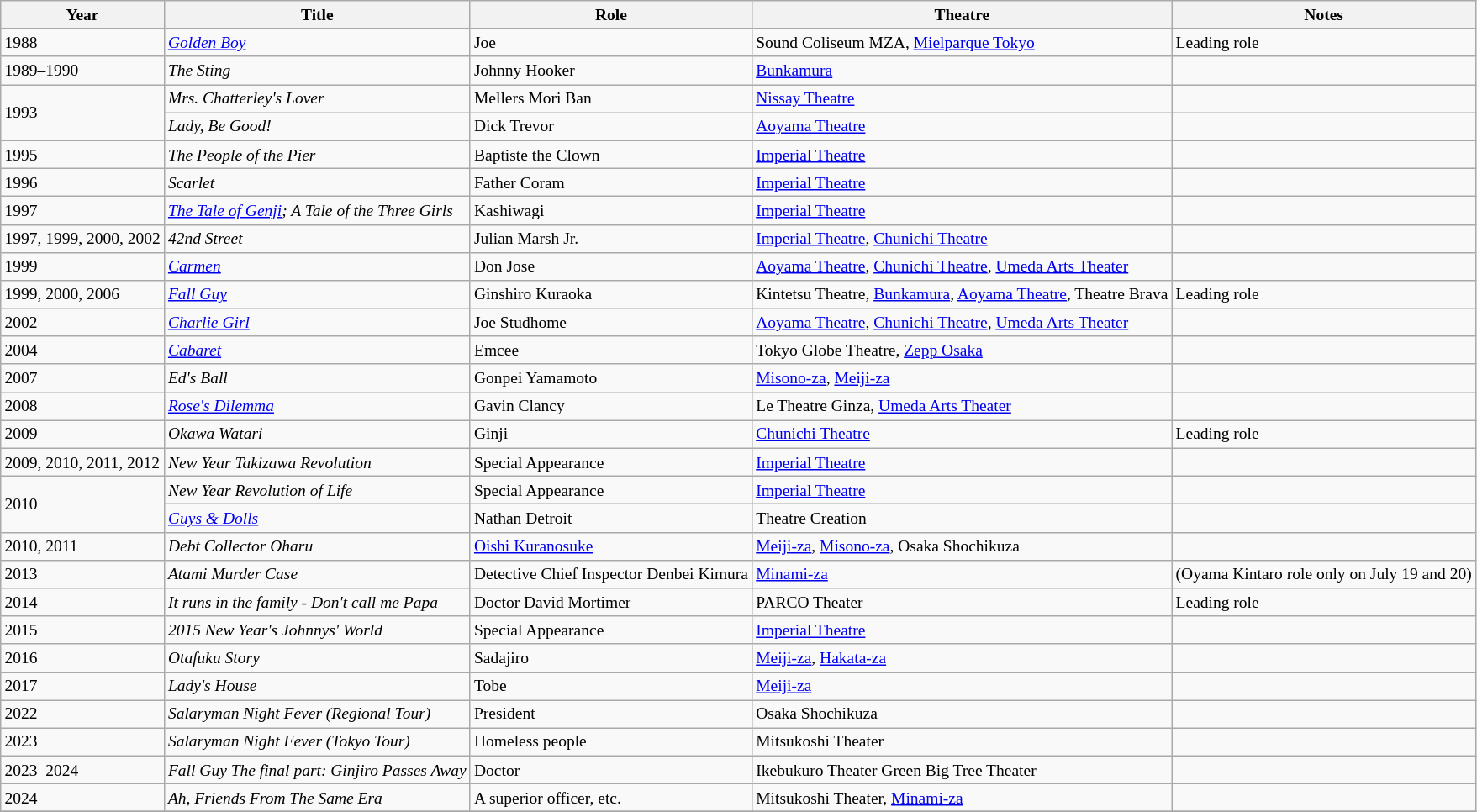<table class="wikitable sortable" style="font-size:small">
<tr>
<th>Year</th>
<th>Title</th>
<th>Role</th>
<th>Theatre</th>
<th>Notes</th>
</tr>
<tr>
<td>1988</td>
<td><em><a href='#'>Golden Boy</a></em></td>
<td>Joe</td>
<td>Sound Coliseum MZA, <a href='#'>Mielparque Tokyo</a></td>
<td>Leading role</td>
</tr>
<tr>
<td>1989–1990</td>
<td><em>The Sting</em></td>
<td>Johnny Hooker</td>
<td><a href='#'>Bunkamura</a></td>
<td></td>
</tr>
<tr>
<td rowspan="2">1993</td>
<td><em>Mrs. Chatterley's Lover</em></td>
<td>Mellers Mori Ban</td>
<td><a href='#'>Nissay Theatre</a></td>
<td></td>
</tr>
<tr>
<td><em>Lady, Be Good!</em></td>
<td>Dick Trevor</td>
<td><a href='#'>Aoyama Theatre</a></td>
<td></td>
</tr>
<tr>
<td>1995</td>
<td><em>The People of the Pier</em></td>
<td>Baptiste the Clown</td>
<td><a href='#'>Imperial Theatre</a></td>
<td></td>
</tr>
<tr>
<td>1996</td>
<td><em>Scarlet</em></td>
<td>Father Coram</td>
<td><a href='#'>Imperial Theatre</a></td>
<td></td>
</tr>
<tr>
<td>1997</td>
<td><em><a href='#'>The Tale of Genji</a>; A Tale of the Three Girls</em></td>
<td>Kashiwagi</td>
<td><a href='#'>Imperial Theatre</a></td>
<td></td>
</tr>
<tr>
<td>1997, 1999, 2000, 2002</td>
<td><em>42nd Street</em></td>
<td>Julian Marsh Jr.</td>
<td><a href='#'>Imperial Theatre</a>, <a href='#'>Chunichi Theatre</a></td>
<td></td>
</tr>
<tr>
<td>1999</td>
<td><em><a href='#'>Carmen</a></em></td>
<td>Don Jose</td>
<td><a href='#'>Aoyama Theatre</a>, <a href='#'>Chunichi Theatre</a>, <a href='#'>Umeda Arts Theater</a></td>
<td></td>
</tr>
<tr>
<td>1999, 2000, 2006</td>
<td><em><a href='#'>Fall Guy</a></em></td>
<td>Ginshiro Kuraoka</td>
<td>Kintetsu Theatre, <a href='#'>Bunkamura</a>, <a href='#'>Aoyama Theatre</a>, Theatre Brava</td>
<td>Leading role</td>
</tr>
<tr>
<td>2002</td>
<td><em><a href='#'>Charlie Girl</a></em></td>
<td>Joe Studhome</td>
<td><a href='#'>Aoyama Theatre</a>, <a href='#'>Chunichi Theatre</a>, <a href='#'>Umeda Arts Theater</a></td>
<td></td>
</tr>
<tr>
<td>2004</td>
<td><em><a href='#'>Cabaret</a></em></td>
<td>Emcee</td>
<td>Tokyo Globe Theatre, <a href='#'>Zepp Osaka</a></td>
<td></td>
</tr>
<tr>
<td>2007</td>
<td><em>Ed's Ball</em></td>
<td>Gonpei Yamamoto</td>
<td><a href='#'>Misono-za</a>, <a href='#'>Meiji-za</a></td>
<td></td>
</tr>
<tr>
<td>2008</td>
<td><em><a href='#'>Rose's Dilemma</a></em></td>
<td>Gavin Clancy</td>
<td>Le Theatre Ginza, <a href='#'>Umeda Arts Theater</a></td>
<td></td>
</tr>
<tr>
<td>2009</td>
<td><em>Okawa Watari</em></td>
<td>Ginji</td>
<td><a href='#'>Chunichi Theatre</a></td>
<td>Leading role</td>
</tr>
<tr>
<td>2009, 2010, 2011, 2012</td>
<td><em>New Year Takizawa Revolution</em></td>
<td>Special Appearance</td>
<td><a href='#'>Imperial Theatre</a></td>
<td></td>
</tr>
<tr>
<td rowspan="2">2010</td>
<td><em>New Year Revolution of Life</em></td>
<td>Special Appearance</td>
<td><a href='#'>Imperial Theatre</a></td>
<td></td>
</tr>
<tr>
<td><em><a href='#'>Guys & Dolls</a></em></td>
<td>Nathan Detroit</td>
<td>Theatre Creation</td>
<td></td>
</tr>
<tr>
<td>2010, 2011</td>
<td><em>Debt Collector Oharu</em></td>
<td><a href='#'>Oishi Kuranosuke</a></td>
<td><a href='#'>Meiji-za</a>, <a href='#'>Misono-za</a>, Osaka Shochikuza</td>
<td></td>
</tr>
<tr>
<td>2013</td>
<td><em>Atami Murder Case</em></td>
<td>Detective Chief Inspector Denbei Kimura</td>
<td><a href='#'>Minami-za</a></td>
<td>(Oyama Kintaro role only on July 19 and 20)</td>
</tr>
<tr>
<td>2014</td>
<td><em>It runs in the family - Don't call me Papa</em></td>
<td>Doctor David Mortimer</td>
<td>PARCO Theater</td>
<td>Leading role</td>
</tr>
<tr>
<td>2015</td>
<td><em>2015 New Year's Johnnys' World</em></td>
<td>Special Appearance</td>
<td><a href='#'>Imperial Theatre</a></td>
<td></td>
</tr>
<tr>
<td>2016</td>
<td><em>Otafuku Story</em></td>
<td>Sadajiro</td>
<td><a href='#'>Meiji-za</a>, <a href='#'>Hakata-za</a></td>
<td></td>
</tr>
<tr>
<td>2017</td>
<td><em>Lady's House</em></td>
<td>Tobe</td>
<td><a href='#'>Meiji-za</a></td>
<td></td>
</tr>
<tr>
<td>2022</td>
<td><em>Salaryman Night Fever (Regional Tour)</em></td>
<td>President</td>
<td>Osaka Shochikuza</td>
<td></td>
</tr>
<tr>
<td>2023</td>
<td><em>Salaryman Night Fever (Tokyo Tour)</em></td>
<td>Homeless people</td>
<td>Mitsukoshi Theater</td>
<td></td>
</tr>
<tr>
<td>2023–2024</td>
<td><em>Fall Guy The final part: Ginjiro Passes Away</em></td>
<td>Doctor</td>
<td>Ikebukuro Theater Green Big Tree Theater</td>
<td></td>
</tr>
<tr>
<td>2024</td>
<td><em>Ah, Friends From The Same Era</em></td>
<td>A superior officer, etc.</td>
<td>Mitsukoshi Theater, <a href='#'>Minami-za</a></td>
<td></td>
</tr>
<tr>
</tr>
</table>
